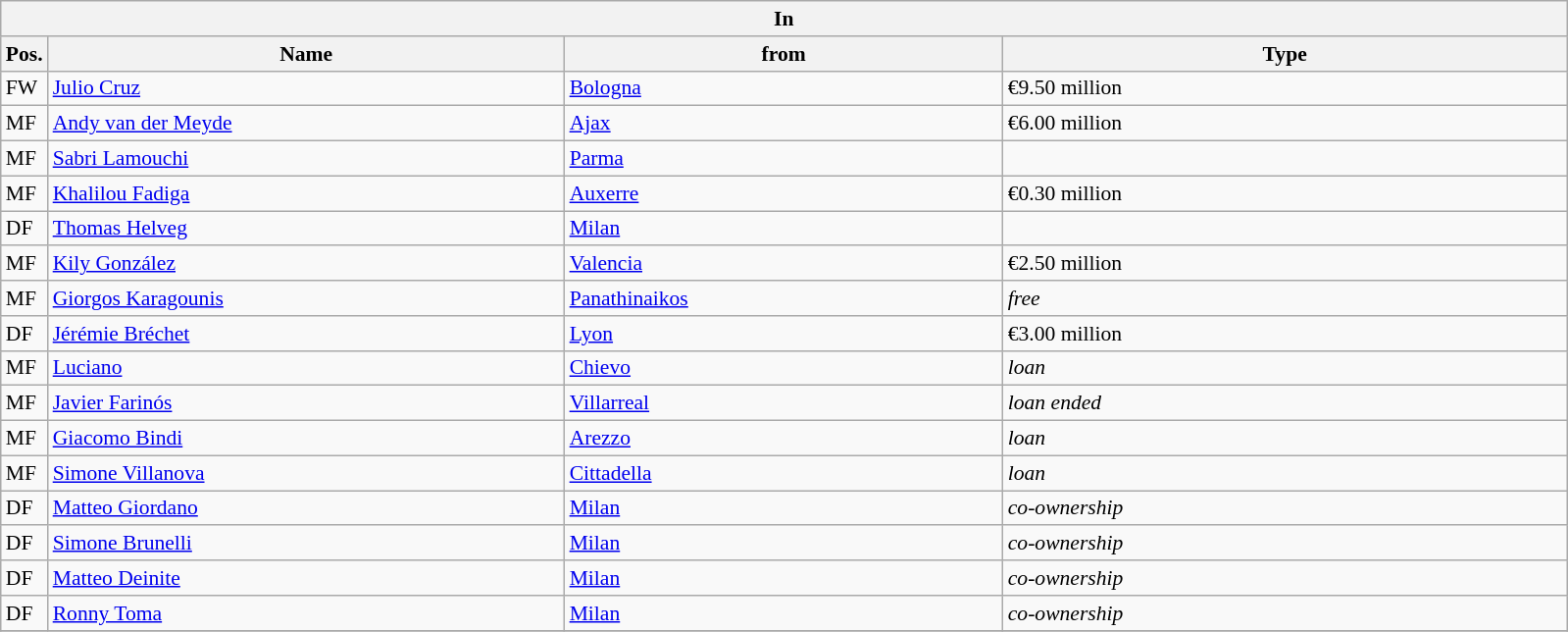<table class="wikitable" style="font-size:90%;">
<tr>
<th colspan="4">In </th>
</tr>
<tr>
<th width=3%>Pos.</th>
<th width=33%>Name</th>
<th width=28%>from</th>
<th width=36%>Type</th>
</tr>
<tr>
<td>FW</td>
<td><a href='#'>Julio Cruz</a></td>
<td><a href='#'>Bologna</a></td>
<td>€9.50 million </td>
</tr>
<tr>
<td>MF</td>
<td><a href='#'>Andy van der Meyde</a></td>
<td><a href='#'>Ajax</a></td>
<td>€6.00 million </td>
</tr>
<tr>
<td>MF</td>
<td><a href='#'>Sabri Lamouchi</a></td>
<td><a href='#'>Parma</a></td>
<td></td>
</tr>
<tr>
<td>MF</td>
<td><a href='#'>Khalilou Fadiga</a></td>
<td><a href='#'>Auxerre</a></td>
<td>€0.30 million</td>
</tr>
<tr>
<td>DF</td>
<td><a href='#'>Thomas Helveg</a></td>
<td><a href='#'>Milan</a></td>
<td></td>
</tr>
<tr>
<td>MF</td>
<td><a href='#'>Kily González</a></td>
<td><a href='#'>Valencia</a></td>
<td>€2.50 million </td>
</tr>
<tr>
<td>MF</td>
<td><a href='#'>Giorgos Karagounis</a></td>
<td><a href='#'>Panathinaikos</a></td>
<td><em>free</em></td>
</tr>
<tr>
<td>DF</td>
<td><a href='#'>Jérémie Bréchet</a></td>
<td><a href='#'>Lyon</a></td>
<td>€3.00 million</td>
</tr>
<tr>
<td>MF</td>
<td><a href='#'>Luciano</a></td>
<td><a href='#'>Chievo</a></td>
<td><em>loan</em> </td>
</tr>
<tr>
<td>MF</td>
<td><a href='#'>Javier Farinós</a></td>
<td><a href='#'>Villarreal</a></td>
<td><em>loan ended</em></td>
</tr>
<tr>
<td>MF</td>
<td><a href='#'>Giacomo Bindi</a></td>
<td><a href='#'>Arezzo</a></td>
<td><em>loan</em></td>
</tr>
<tr>
<td>MF</td>
<td><a href='#'>Simone Villanova</a></td>
<td><a href='#'>Cittadella</a></td>
<td><em>loan</em></td>
</tr>
<tr>
<td>DF</td>
<td><a href='#'>Matteo Giordano</a></td>
<td><a href='#'>Milan</a></td>
<td><em>co-ownership</em></td>
</tr>
<tr>
<td>DF</td>
<td><a href='#'>Simone Brunelli</a></td>
<td><a href='#'>Milan</a></td>
<td><em>co-ownership</em></td>
</tr>
<tr>
<td>DF</td>
<td><a href='#'>Matteo Deinite</a></td>
<td><a href='#'>Milan</a></td>
<td><em>co-ownership</em></td>
</tr>
<tr>
<td>DF</td>
<td><a href='#'>Ronny Toma</a></td>
<td><a href='#'>Milan</a></td>
<td><em>co-ownership</em></td>
</tr>
<tr>
</tr>
</table>
